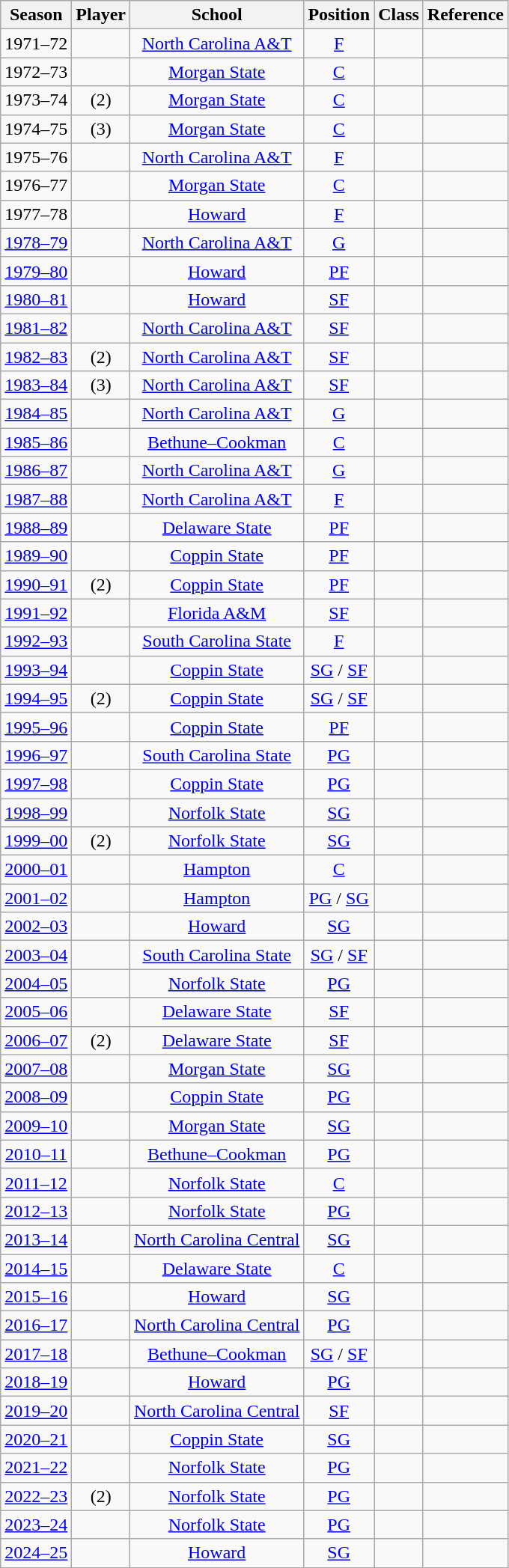<table class="wikitable sortable" style="text-align:center;">
<tr>
<th>Season</th>
<th>Player</th>
<th>School</th>
<th>Position</th>
<th>Class</th>
<th class="unsortable">Reference</th>
</tr>
<tr>
<td>1971–72</td>
<td></td>
<td><a href='#'>North Carolina A&T</a></td>
<td><a href='#'>F</a></td>
<td></td>
<td></td>
</tr>
<tr>
<td>1972–73</td>
<td></td>
<td><a href='#'>Morgan State</a></td>
<td><a href='#'>C</a></td>
<td></td>
<td></td>
</tr>
<tr>
<td>1973–74</td>
<td> (2)</td>
<td><a href='#'>Morgan State</a></td>
<td><a href='#'>C</a></td>
<td></td>
<td></td>
</tr>
<tr>
<td>1974–75</td>
<td> (3)</td>
<td><a href='#'>Morgan State</a></td>
<td><a href='#'>C</a></td>
<td></td>
<td></td>
</tr>
<tr>
<td>1975–76</td>
<td></td>
<td><a href='#'>North Carolina A&T</a></td>
<td><a href='#'>F</a></td>
<td></td>
<td></td>
</tr>
<tr>
<td>1976–77</td>
<td></td>
<td><a href='#'>Morgan State</a></td>
<td><a href='#'>C</a></td>
<td></td>
<td></td>
</tr>
<tr>
<td>1977–78</td>
<td></td>
<td><a href='#'>Howard</a></td>
<td><a href='#'>F</a></td>
<td></td>
<td></td>
</tr>
<tr>
<td><a href='#'>1978–79</a></td>
<td></td>
<td><a href='#'>North Carolina A&T</a></td>
<td><a href='#'>G</a></td>
<td></td>
<td></td>
</tr>
<tr>
<td><a href='#'>1979–80</a></td>
<td></td>
<td><a href='#'>Howard</a></td>
<td><a href='#'>PF</a></td>
<td></td>
<td></td>
</tr>
<tr>
<td><a href='#'>1980–81</a></td>
<td></td>
<td><a href='#'>Howard</a></td>
<td><a href='#'>SF</a></td>
<td></td>
<td></td>
</tr>
<tr>
<td><a href='#'>1981–82</a></td>
<td></td>
<td><a href='#'>North Carolina A&T</a></td>
<td><a href='#'>SF</a></td>
<td></td>
<td></td>
</tr>
<tr>
<td><a href='#'>1982–83</a></td>
<td> (2)</td>
<td><a href='#'>North Carolina A&T</a></td>
<td><a href='#'>SF</a></td>
<td></td>
<td></td>
</tr>
<tr>
<td><a href='#'>1983–84</a></td>
<td> (3)</td>
<td><a href='#'>North Carolina A&T</a></td>
<td><a href='#'>SF</a></td>
<td></td>
<td></td>
</tr>
<tr>
<td><a href='#'>1984–85</a></td>
<td></td>
<td><a href='#'>North Carolina A&T</a></td>
<td><a href='#'>G</a></td>
<td></td>
<td></td>
</tr>
<tr>
<td><a href='#'>1985–86</a></td>
<td></td>
<td><a href='#'>Bethune–Cookman</a></td>
<td><a href='#'>C</a></td>
<td></td>
<td></td>
</tr>
<tr>
<td><a href='#'>1986–87</a></td>
<td></td>
<td><a href='#'>North Carolina A&T</a></td>
<td><a href='#'>G</a></td>
<td></td>
<td></td>
</tr>
<tr>
<td><a href='#'>1987–88</a></td>
<td></td>
<td><a href='#'>North Carolina A&T</a></td>
<td><a href='#'>F</a></td>
<td></td>
<td></td>
</tr>
<tr>
<td><a href='#'>1988–89</a></td>
<td></td>
<td><a href='#'>Delaware State</a></td>
<td><a href='#'>PF</a></td>
<td></td>
<td></td>
</tr>
<tr>
<td><a href='#'>1989–90</a></td>
<td></td>
<td><a href='#'>Coppin State</a></td>
<td><a href='#'>PF</a></td>
<td></td>
<td></td>
</tr>
<tr>
<td><a href='#'>1990–91</a></td>
<td> (2)</td>
<td><a href='#'>Coppin State</a></td>
<td><a href='#'>PF</a></td>
<td></td>
<td></td>
</tr>
<tr>
<td><a href='#'>1991–92</a></td>
<td></td>
<td><a href='#'>Florida A&M</a></td>
<td><a href='#'>SF</a></td>
<td></td>
<td></td>
</tr>
<tr>
<td><a href='#'>1992–93</a></td>
<td></td>
<td><a href='#'>South Carolina State</a></td>
<td><a href='#'>F</a></td>
<td></td>
<td></td>
</tr>
<tr>
<td><a href='#'>1993–94</a></td>
<td></td>
<td><a href='#'>Coppin State</a></td>
<td><a href='#'>SG</a> / <a href='#'>SF</a></td>
<td></td>
<td></td>
</tr>
<tr>
<td><a href='#'>1994–95</a></td>
<td> (2)</td>
<td><a href='#'>Coppin State</a></td>
<td><a href='#'>SG</a> / <a href='#'>SF</a></td>
<td></td>
<td></td>
</tr>
<tr>
<td><a href='#'>1995–96</a></td>
<td></td>
<td><a href='#'>Coppin State</a></td>
<td><a href='#'>PF</a></td>
<td></td>
<td></td>
</tr>
<tr>
<td><a href='#'>1996–97</a></td>
<td></td>
<td><a href='#'>South Carolina State</a></td>
<td><a href='#'>PG</a></td>
<td></td>
<td></td>
</tr>
<tr>
<td><a href='#'>1997–98</a></td>
<td></td>
<td><a href='#'>Coppin State</a></td>
<td><a href='#'>PG</a></td>
<td></td>
<td></td>
</tr>
<tr>
<td><a href='#'>1998–99</a></td>
<td></td>
<td><a href='#'>Norfolk State</a></td>
<td><a href='#'>SG</a></td>
<td></td>
<td></td>
</tr>
<tr>
<td><a href='#'>1999–00</a></td>
<td> (2)</td>
<td><a href='#'>Norfolk State</a></td>
<td><a href='#'>SG</a></td>
<td></td>
<td></td>
</tr>
<tr>
<td><a href='#'>2000–01</a></td>
<td></td>
<td><a href='#'>Hampton</a></td>
<td><a href='#'>C</a></td>
<td></td>
<td></td>
</tr>
<tr>
<td><a href='#'>2001–02</a></td>
<td></td>
<td><a href='#'>Hampton</a></td>
<td><a href='#'>PG</a> / <a href='#'>SG</a></td>
<td></td>
<td></td>
</tr>
<tr>
<td><a href='#'>2002–03</a></td>
<td></td>
<td><a href='#'>Howard</a></td>
<td><a href='#'>SG</a></td>
<td></td>
<td></td>
</tr>
<tr>
<td><a href='#'>2003–04</a></td>
<td></td>
<td><a href='#'>South Carolina State</a></td>
<td><a href='#'>SG</a> / <a href='#'>SF</a></td>
<td></td>
<td></td>
</tr>
<tr>
<td><a href='#'>2004–05</a></td>
<td></td>
<td><a href='#'>Norfolk State</a></td>
<td><a href='#'>PG</a></td>
<td></td>
<td></td>
</tr>
<tr>
<td><a href='#'>2005–06</a></td>
<td></td>
<td><a href='#'>Delaware State</a></td>
<td><a href='#'>SF</a></td>
<td></td>
<td></td>
</tr>
<tr>
<td><a href='#'>2006–07</a></td>
<td> (2)</td>
<td><a href='#'>Delaware State</a></td>
<td><a href='#'>SF</a></td>
<td></td>
<td></td>
</tr>
<tr>
<td><a href='#'>2007–08</a></td>
<td></td>
<td><a href='#'>Morgan State</a></td>
<td><a href='#'>SG</a></td>
<td></td>
<td></td>
</tr>
<tr>
<td><a href='#'>2008–09</a></td>
<td></td>
<td><a href='#'>Coppin State</a></td>
<td><a href='#'>PG</a></td>
<td></td>
<td></td>
</tr>
<tr>
<td><a href='#'>2009–10</a></td>
<td></td>
<td><a href='#'>Morgan State</a></td>
<td><a href='#'>SG</a></td>
<td></td>
<td></td>
</tr>
<tr>
<td><a href='#'>2010–11</a></td>
<td></td>
<td><a href='#'>Bethune–Cookman</a></td>
<td><a href='#'>PG</a></td>
<td></td>
<td></td>
</tr>
<tr>
<td><a href='#'>2011–12</a></td>
<td></td>
<td><a href='#'>Norfolk State</a></td>
<td><a href='#'>C</a></td>
<td></td>
<td></td>
</tr>
<tr>
<td><a href='#'>2012–13</a></td>
<td></td>
<td><a href='#'>Norfolk State</a></td>
<td><a href='#'>PG</a></td>
<td></td>
<td></td>
</tr>
<tr>
<td><a href='#'>2013–14</a></td>
<td></td>
<td><a href='#'>North Carolina Central</a></td>
<td><a href='#'>SG</a></td>
<td></td>
<td></td>
</tr>
<tr>
<td><a href='#'>2014–15</a></td>
<td></td>
<td><a href='#'>Delaware State</a></td>
<td><a href='#'>C</a></td>
<td></td>
<td></td>
</tr>
<tr>
<td><a href='#'>2015–16</a></td>
<td></td>
<td><a href='#'>Howard</a></td>
<td><a href='#'>SG</a></td>
<td></td>
<td></td>
</tr>
<tr>
<td><a href='#'>2016–17</a></td>
<td></td>
<td><a href='#'>North Carolina Central</a></td>
<td><a href='#'>PG</a></td>
<td></td>
<td></td>
</tr>
<tr>
<td><a href='#'>2017–18</a></td>
<td></td>
<td><a href='#'>Bethune–Cookman</a></td>
<td><a href='#'>SG</a> / <a href='#'>SF</a></td>
<td></td>
<td></td>
</tr>
<tr>
<td><a href='#'>2018–19</a></td>
<td></td>
<td><a href='#'>Howard</a></td>
<td><a href='#'>PG</a></td>
<td></td>
<td></td>
</tr>
<tr>
<td><a href='#'>2019–20</a></td>
<td></td>
<td><a href='#'>North Carolina Central</a></td>
<td><a href='#'>SF</a></td>
<td></td>
<td></td>
</tr>
<tr>
<td><a href='#'>2020–21</a></td>
<td></td>
<td><a href='#'>Coppin State</a></td>
<td><a href='#'>SG</a></td>
<td></td>
<td></td>
</tr>
<tr>
<td><a href='#'>2021–22</a></td>
<td></td>
<td><a href='#'>Norfolk State</a></td>
<td><a href='#'>PG</a></td>
<td></td>
<td></td>
</tr>
<tr>
<td><a href='#'>2022–23</a></td>
<td> (2)</td>
<td><a href='#'>Norfolk State</a></td>
<td><a href='#'>PG</a></td>
<td></td>
<td></td>
</tr>
<tr>
<td><a href='#'>2023–24</a></td>
<td></td>
<td><a href='#'>Norfolk State</a></td>
<td><a href='#'>PG</a></td>
<td></td>
<td></td>
</tr>
<tr>
<td><a href='#'>2024–25</a></td>
<td></td>
<td><a href='#'>Howard</a></td>
<td><a href='#'>SG</a></td>
<td></td>
<td></td>
</tr>
</table>
